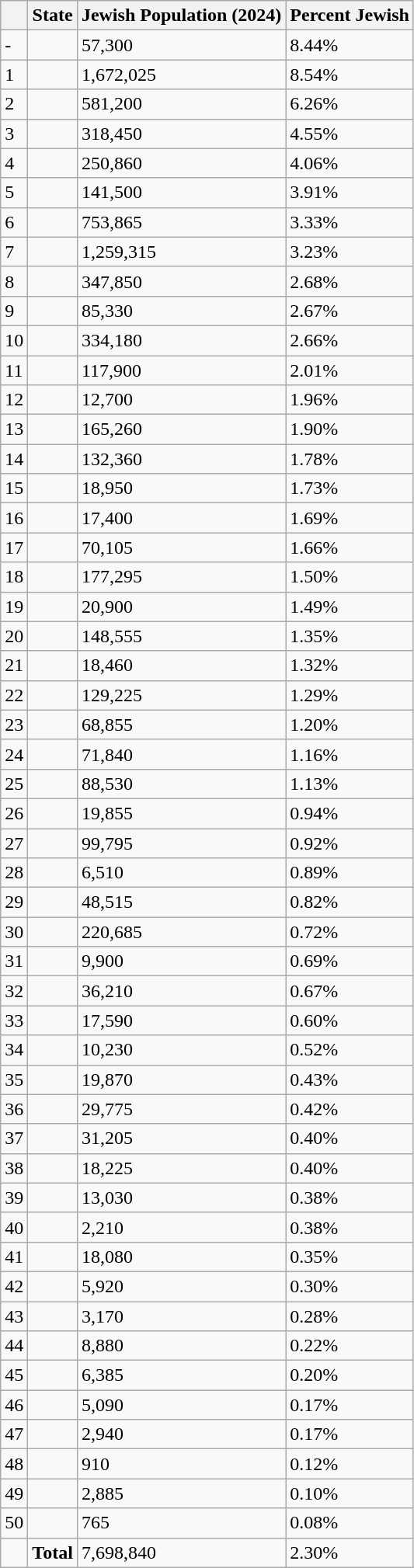<table class="wikitable sortable">
<tr>
<th></th>
<th>State</th>
<th>Jewish Population (2024)</th>
<th>Percent Jewish</th>
</tr>
<tr>
<td>-</td>
<td></td>
<td>57,300</td>
<td>8.44%</td>
</tr>
<tr>
<td>1</td>
<td></td>
<td>1,672,025</td>
<td>8.54%</td>
</tr>
<tr>
<td>2</td>
<td></td>
<td>581,200</td>
<td>6.26%</td>
</tr>
<tr>
<td>3</td>
<td></td>
<td>318,450</td>
<td>4.55%</td>
</tr>
<tr>
<td>4</td>
<td></td>
<td>250,860</td>
<td>4.06%</td>
</tr>
<tr>
<td>5</td>
<td></td>
<td>141,500</td>
<td>3.91%</td>
</tr>
<tr>
<td>6</td>
<td></td>
<td>753,865</td>
<td>3.33%</td>
</tr>
<tr>
<td>7</td>
<td></td>
<td>1,259,315</td>
<td>3.23%</td>
</tr>
<tr>
<td>8</td>
<td></td>
<td>347,850</td>
<td>2.68%</td>
</tr>
<tr>
<td>9</td>
<td></td>
<td>85,330</td>
<td>2.67%</td>
</tr>
<tr>
<td>10</td>
<td></td>
<td>334,180</td>
<td>2.66%</td>
</tr>
<tr>
<td>11</td>
<td></td>
<td>117,900</td>
<td>2.01%</td>
</tr>
<tr>
<td>12</td>
<td></td>
<td>12,700</td>
<td>1.96%</td>
</tr>
<tr>
<td>13</td>
<td></td>
<td>165,260</td>
<td>1.90%</td>
</tr>
<tr>
<td>14</td>
<td></td>
<td>132,360</td>
<td>1.78%</td>
</tr>
<tr>
<td>15</td>
<td></td>
<td>18,950</td>
<td>1.73%</td>
</tr>
<tr>
<td>16</td>
<td></td>
<td>17,400</td>
<td>1.69%</td>
</tr>
<tr>
<td>17</td>
<td></td>
<td>70,105</td>
<td>1.66%</td>
</tr>
<tr>
<td>18</td>
<td></td>
<td>177,295</td>
<td>1.50%</td>
</tr>
<tr>
<td>19</td>
<td></td>
<td>20,900</td>
<td>1.49%</td>
</tr>
<tr>
<td>20</td>
<td></td>
<td>148,555</td>
<td>1.35%</td>
</tr>
<tr>
<td>21</td>
<td></td>
<td>18,460</td>
<td>1.32%</td>
</tr>
<tr>
<td>22</td>
<td></td>
<td>129,225</td>
<td>1.29%</td>
</tr>
<tr>
<td>23</td>
<td></td>
<td>68,855</td>
<td>1.20%</td>
</tr>
<tr>
<td>24</td>
<td></td>
<td>71,840</td>
<td>1.16%</td>
</tr>
<tr>
<td>25</td>
<td></td>
<td>88,530</td>
<td>1.13%</td>
</tr>
<tr>
<td>26</td>
<td></td>
<td>19,855</td>
<td>0.94%</td>
</tr>
<tr>
<td>27</td>
<td></td>
<td>99,795</td>
<td>0.92%</td>
</tr>
<tr>
<td>28</td>
<td></td>
<td>6,510</td>
<td>0.89%</td>
</tr>
<tr>
<td>29</td>
<td></td>
<td>48,515</td>
<td>0.82%</td>
</tr>
<tr>
<td>30</td>
<td></td>
<td>220,685</td>
<td>0.72%</td>
</tr>
<tr>
<td>31</td>
<td></td>
<td>9,900</td>
<td>0.69%</td>
</tr>
<tr>
<td>32</td>
<td></td>
<td>36,210</td>
<td>0.67%</td>
</tr>
<tr>
<td>33</td>
<td></td>
<td>17,590</td>
<td>0.60%</td>
</tr>
<tr>
<td>34</td>
<td></td>
<td>10,230</td>
<td>0.52%</td>
</tr>
<tr>
<td>35</td>
<td></td>
<td>19,870</td>
<td>0.43%</td>
</tr>
<tr>
<td>36</td>
<td></td>
<td>29,775</td>
<td>0.42%</td>
</tr>
<tr>
<td>37</td>
<td></td>
<td>31,205</td>
<td>0.40%</td>
</tr>
<tr>
<td>38</td>
<td></td>
<td>18,225</td>
<td>0.40%</td>
</tr>
<tr>
<td>39</td>
<td></td>
<td>13,030</td>
<td>0.38%</td>
</tr>
<tr>
<td>40</td>
<td></td>
<td>2,210</td>
<td>0.38%</td>
</tr>
<tr>
<td>41</td>
<td></td>
<td>18,080</td>
<td>0.35%</td>
</tr>
<tr>
<td>42</td>
<td></td>
<td>5,920</td>
<td>0.30%</td>
</tr>
<tr>
<td>43</td>
<td></td>
<td>3,170</td>
<td>0.28%</td>
</tr>
<tr>
<td>44</td>
<td></td>
<td>8,880</td>
<td>0.22%</td>
</tr>
<tr>
<td>45</td>
<td></td>
<td>6,385</td>
<td>0.20%</td>
</tr>
<tr>
<td>46</td>
<td></td>
<td>5,090</td>
<td>0.17%</td>
</tr>
<tr>
<td>47</td>
<td></td>
<td>2,940</td>
<td>0.17%</td>
</tr>
<tr>
<td>48</td>
<td></td>
<td>910</td>
<td>0.12%</td>
</tr>
<tr>
<td>49</td>
<td></td>
<td>2,885</td>
<td>0.10%</td>
</tr>
<tr>
<td>50</td>
<td></td>
<td>765</td>
<td>0.08%</td>
</tr>
<tr>
<td></td>
<td><strong>Total</strong></td>
<td>7,698,840</td>
<td>2.30%</td>
</tr>
</table>
